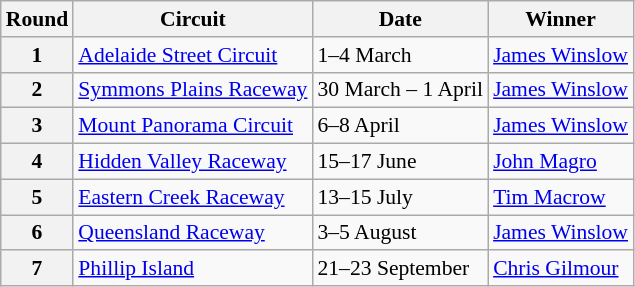<table class="wikitable" style="font-size: 90%;">
<tr>
<th>Round</th>
<th>Circuit</th>
<th>Date</th>
<th>Winner</th>
</tr>
<tr>
<th>1</th>
<td> <a href='#'>Adelaide Street Circuit</a></td>
<td>1–4 March</td>
<td><a href='#'>James Winslow</a></td>
</tr>
<tr>
<th>2</th>
<td> <a href='#'>Symmons Plains Raceway</a></td>
<td>30 March – 1 April</td>
<td><a href='#'>James Winslow</a></td>
</tr>
<tr>
<th>3</th>
<td> <a href='#'>Mount Panorama Circuit</a></td>
<td>6–8 April</td>
<td><a href='#'>James Winslow</a></td>
</tr>
<tr>
<th>4</th>
<td> <a href='#'>Hidden Valley Raceway</a></td>
<td>15–17 June</td>
<td><a href='#'>John Magro</a></td>
</tr>
<tr>
<th>5</th>
<td> <a href='#'>Eastern Creek Raceway</a></td>
<td>13–15 July</td>
<td><a href='#'>Tim Macrow</a></td>
</tr>
<tr>
<th>6</th>
<td> <a href='#'>Queensland Raceway</a></td>
<td>3–5 August</td>
<td><a href='#'>James Winslow</a></td>
</tr>
<tr>
<th>7</th>
<td> <a href='#'>Phillip Island</a></td>
<td>21–23 September</td>
<td><a href='#'>Chris Gilmour</a></td>
</tr>
</table>
